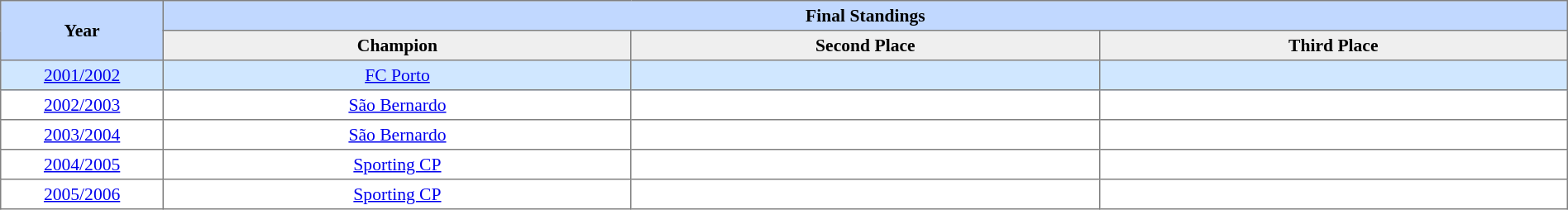<table border=1 style="border-collapse:collapse; font-size:90%;" cellpadding=3 cellspacing=0 width=100%>
<tr bgcolor=#C1D8FF>
<th rowspan=2 width=5%>Year</th>
<th colspan=3>Final Standings</th>
</tr>
<tr bgcolor=#EFEFEF>
<th width=15%>Champion</th>
<th width=15%>Second Place</th>
<th width=15%>Third Place</th>
</tr>
<tr align=center bgcolor=#D0E7FF>
<td><a href='#'>2001/2002</a></td>
<td><a href='#'>FC Porto</a></td>
<td></td>
<td></td>
</tr>
<tr align=center>
<td><a href='#'>2002/2003</a></td>
<td><a href='#'>São Bernardo</a></td>
<td></td>
<td></td>
</tr>
<tr align=center>
<td><a href='#'>2003/2004</a></td>
<td><a href='#'>São Bernardo</a></td>
<td></td>
<td></td>
</tr>
<tr align=center>
<td><a href='#'>2004/2005</a></td>
<td><a href='#'>Sporting CP</a></td>
<td></td>
<td></td>
</tr>
<tr align=center>
<td><a href='#'>2005/2006</a></td>
<td><a href='#'>Sporting CP</a></td>
<td></td>
<td></td>
</tr>
</table>
